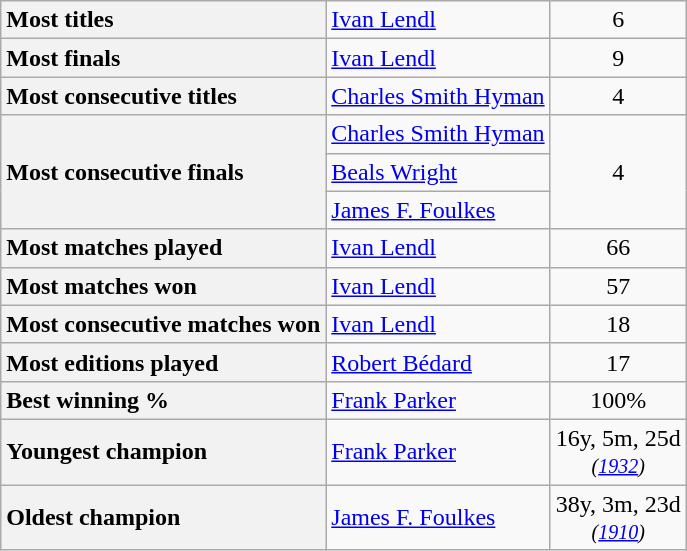<table class=wikitable>
<tr>
<th style="text-align:left;">Most titles</th>
<td> <a href='#'>Ivan Lendl</a></td>
<td style="text-align:center;">6</td>
</tr>
<tr>
<th style="text-align:left;">Most finals</th>
<td> <a href='#'>Ivan Lendl</a></td>
<td style="text-align:center;">9</td>
</tr>
<tr>
<th style="text-align:left;">Most consecutive titles<br>
</th>
<td> <a href='#'>Charles Smith Hyman</a><br></td>
<td style="text-align:center;">4</td>
</tr>
<tr>
<th rowspan = 3 style="text-align:left;">Most consecutive finals<br>
</th>
<td> <a href='#'>Charles Smith Hyman</a><br></td>
<td rowspan = 3 style="text-align:center;">4</td>
</tr>
<tr>
<td> <a href='#'>Beals Wright</a><br></td>
</tr>
<tr>
<td> <a href='#'>James F. Foulkes</a><br></td>
</tr>
<tr>
<th style="text-align:left;">Most matches played</th>
<td> <a href='#'>Ivan Lendl</a></td>
<td style="text-align:center;">66</td>
</tr>
<tr>
<th style="text-align:left;">Most matches won</th>
<td> <a href='#'>Ivan Lendl</a></td>
<td style="text-align:center;">57</td>
</tr>
<tr>
<th style="text-align:left;">Most consecutive matches won</th>
<td> <a href='#'>Ivan Lendl</a></td>
<td style="text-align:center;">18</td>
</tr>
<tr>
<th style="text-align:left;">Most editions played</th>
<td> <a href='#'>Robert Bédard</a></td>
<td style="text-align:center;">17</td>
</tr>
<tr>
<th style="text-align:left;">Best winning %</th>
<td> <a href='#'>Frank Parker</a></td>
<td style="text-align:center;">100%</td>
</tr>
<tr>
<th style="text-align:left;">Youngest champion</th>
<td> <a href='#'>Frank Parker</a></td>
<td style="text-align:center;">16y, 5m, 25d<br><small><em>(<a href='#'>1932</a>)</em></small></td>
</tr>
<tr>
<th style="text-align:left;">Oldest champion</th>
<td> <a href='#'>James F. Foulkes</a></td>
<td style="text-align:center;">38y, 3m, 23d<br><small><em>(<a href='#'>1910</a>)</em></small></td>
</tr>
</table>
